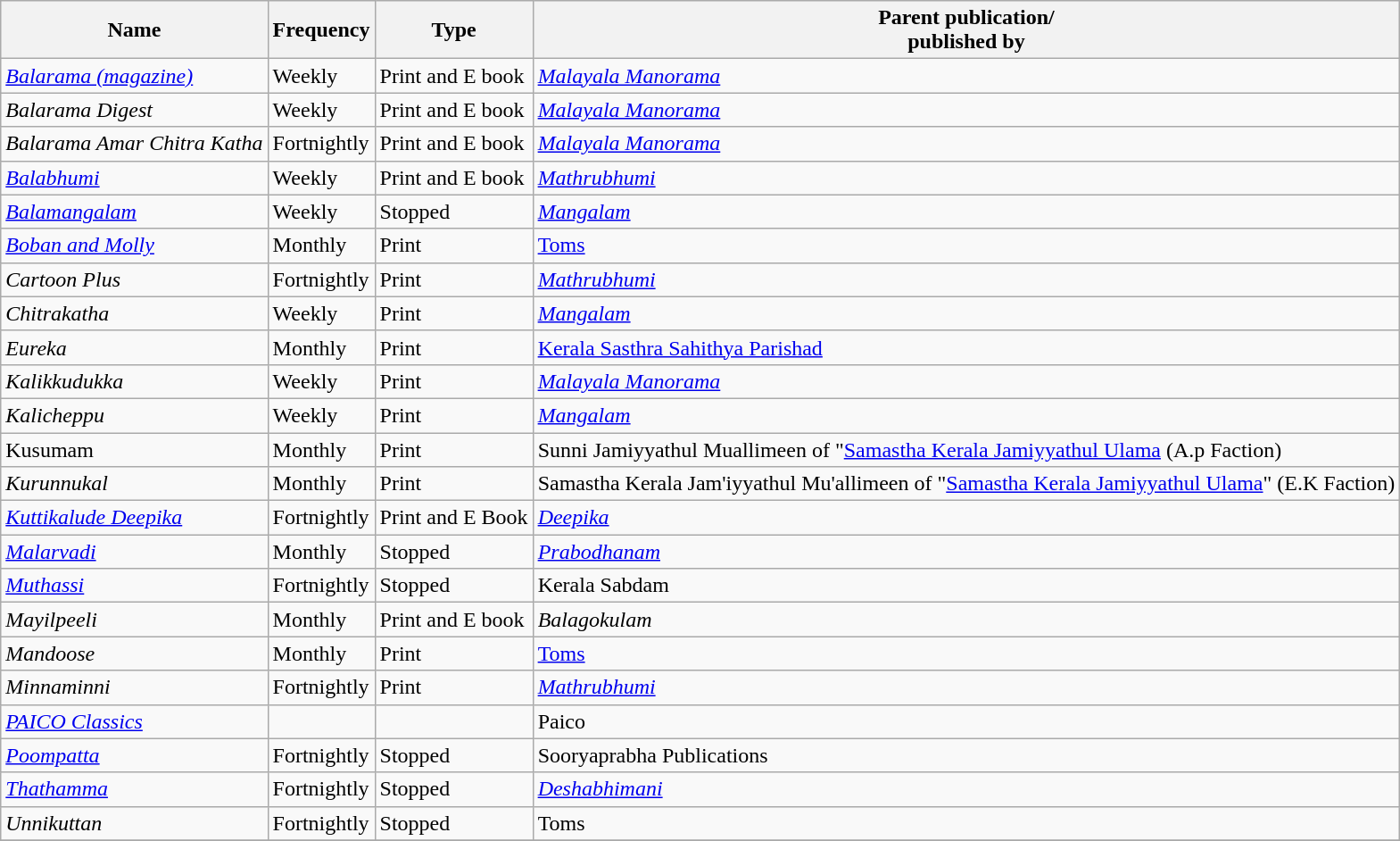<table class="wikitable">
<tr>
<th>Name</th>
<th>Frequency</th>
<th>Type</th>
<th>Parent publication/<br>published by</th>
</tr>
<tr>
<td><em><a href='#'>Balarama (magazine)</a></em></td>
<td>Weekly</td>
<td>Print and E book</td>
<td><em><a href='#'>Malayala Manorama</a></em></td>
</tr>
<tr>
<td><em>Balarama Digest</em></td>
<td>Weekly</td>
<td>Print and E book</td>
<td><em><a href='#'>Malayala Manorama</a></em></td>
</tr>
<tr>
<td><em>Balarama Amar Chitra Katha</em></td>
<td>Fortnightly</td>
<td>Print and E book</td>
<td><em><a href='#'>Malayala Manorama</a></em></td>
</tr>
<tr>
<td><em><a href='#'>Balabhumi</a></em></td>
<td>Weekly</td>
<td>Print and E book</td>
<td><em><a href='#'>Mathrubhumi</a></em></td>
</tr>
<tr>
<td><em><a href='#'>Balamangalam</a></em></td>
<td>Weekly</td>
<td>Stopped</td>
<td><em><a href='#'>Mangalam</a></em></td>
</tr>
<tr>
<td><em><a href='#'>Boban and Molly</a></em></td>
<td>Monthly</td>
<td>Print</td>
<td><a href='#'>Toms</a></td>
</tr>
<tr>
<td><em>Cartoon Plus</em></td>
<td>Fortnightly</td>
<td>Print</td>
<td><em><a href='#'>Mathrubhumi</a></em></td>
</tr>
<tr>
<td><em>Chitrakatha</em></td>
<td>Weekly</td>
<td>Print</td>
<td><em><a href='#'>Mangalam</a></em></td>
</tr>
<tr>
<td><em>Eureka</em></td>
<td>Monthly</td>
<td>Print</td>
<td><a href='#'>Kerala Sasthra Sahithya Parishad</a></td>
</tr>
<tr>
<td><em>Kalikkudukka</em></td>
<td>Weekly</td>
<td>Print</td>
<td><em><a href='#'>Malayala Manorama</a></em></td>
</tr>
<tr>
<td><em>Kalicheppu</em></td>
<td>Weekly</td>
<td>Print</td>
<td><em><a href='#'>Mangalam</a></em></td>
</tr>
<tr>
<td>Kusumam</td>
<td>Monthly</td>
<td>Print</td>
<td>Sunni Jamiyyathul Muallimeen of "<a href='#'>Samastha Kerala Jamiyyathul Ulama</a> (A.p Faction)</td>
</tr>
<tr>
<td><em>Kurunnukal</em></td>
<td>Monthly</td>
<td>Print</td>
<td>Samastha Kerala Jam'iyyathul Mu'allimeen of "<a href='#'>Samastha Kerala Jamiyyathul Ulama</a>" (E.K Faction)</td>
</tr>
<tr>
<td><em><a href='#'>Kuttikalude Deepika</a></em></td>
<td>Fortnightly</td>
<td>Print and E Book</td>
<td><em><a href='#'>Deepika</a></em></td>
</tr>
<tr>
<td><em><a href='#'>Malarvadi</a></em></td>
<td>Monthly</td>
<td>Stopped</td>
<td><em><a href='#'>Prabodhanam</a></em></td>
</tr>
<tr>
<td><a href='#'><em>Muthassi</em></a></td>
<td>Fortnightly</td>
<td>Stopped</td>
<td>Kerala Sabdam</td>
</tr>
<tr>
<td><em>Mayilpeeli</em></td>
<td>Monthly</td>
<td>Print and E book</td>
<td><em>Balagokulam</em></td>
</tr>
<tr>
<td><em>Mandoose</em></td>
<td>Monthly</td>
<td>Print</td>
<td><a href='#'>Toms</a></td>
</tr>
<tr>
<td><em>Minnaminni</em></td>
<td>Fortnightly</td>
<td>Print</td>
<td><em><a href='#'>Mathrubhumi</a></em></td>
</tr>
<tr>
<td><em><a href='#'>PAICO Classics</a></em></td>
<td></td>
<td></td>
<td>Paico</td>
</tr>
<tr>
<td><em><a href='#'>Poompatta</a></em></td>
<td>Fortnightly</td>
<td>Stopped</td>
<td>Sooryaprabha Publications</td>
</tr>
<tr>
<td><em><a href='#'>Thathamma</a></em></td>
<td>Fortnightly</td>
<td>Stopped</td>
<td><em><a href='#'>Deshabhimani</a></em></td>
</tr>
<tr>
<td><em>Unnikuttan</em></td>
<td>Fortnightly</td>
<td>Stopped</td>
<td>Toms</td>
</tr>
<tr>
</tr>
</table>
